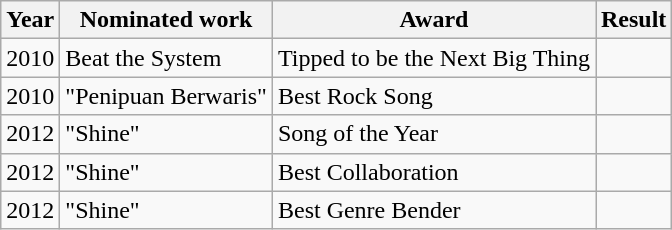<table class="wikitable">
<tr>
<th>Year</th>
<th>Nominated work</th>
<th>Award</th>
<th>Result</th>
</tr>
<tr>
<td align=center>2010</td>
<td>Beat the System</td>
<td>Tipped to be the Next Big Thing</td>
<td></td>
</tr>
<tr>
<td align=center>2010</td>
<td>"Penipuan Berwaris"</td>
<td>Best Rock Song</td>
<td></td>
</tr>
<tr>
<td align=center>2012</td>
<td>"Shine"</td>
<td>Song of the Year</td>
<td></td>
</tr>
<tr>
<td align=center>2012</td>
<td>"Shine"</td>
<td>Best Collaboration</td>
<td></td>
</tr>
<tr>
<td align=center>2012</td>
<td>"Shine"</td>
<td>Best Genre Bender</td>
<td></td>
</tr>
</table>
